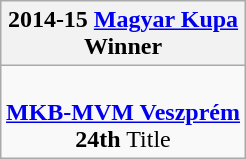<table class=wikitable style="text-align:center; margin:auto">
<tr>
<th>2014-15 <a href='#'>Magyar Kupa</a><br>Winner</th>
</tr>
<tr>
<td align=center><br><strong><a href='#'>MKB-MVM Veszprém</a></strong><br><strong>24th</strong> Title</td>
</tr>
</table>
